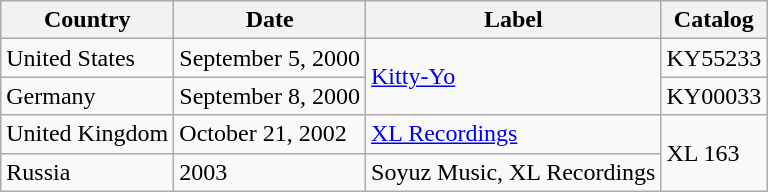<table class="wikitable">
<tr>
<th>Country</th>
<th>Date</th>
<th>Label</th>
<th>Catalog</th>
</tr>
<tr>
<td>United States</td>
<td>September 5, 2000</td>
<td rowspan="2"><a href='#'>Kitty-Yo</a></td>
<td>KY55233</td>
</tr>
<tr>
<td>Germany</td>
<td>September 8, 2000</td>
<td>KY00033</td>
</tr>
<tr>
<td>United Kingdom</td>
<td>October 21, 2002</td>
<td><a href='#'>XL Recordings</a></td>
<td rowspan="2">XL 163</td>
</tr>
<tr>
<td>Russia</td>
<td>2003</td>
<td>Soyuz Music, XL Recordings</td>
</tr>
</table>
